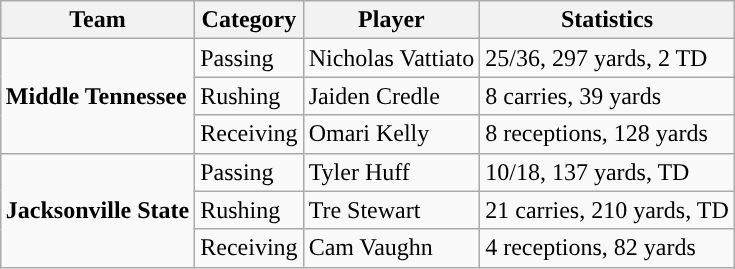<table class="wikitable" style="float: right;">
<tr>
<th>Team</th>
<th>Category</th>
<th>Player</th>
<th>Statistics</th>
</tr>
<tr>
<td rowspan=3><strong>Middle Tennessee</strong></td>
<td>Passing</td>
<td>Nicholas Vattiato</td>
<td>25/36, 297 yards, 2 TD</td>
</tr>
<tr>
<td>Rushing</td>
<td>Jaiden Credle</td>
<td>8 carries, 39 yards</td>
</tr>
<tr>
<td>Receiving</td>
<td>Omari Kelly</td>
<td>8 receptions, 128 yards</td>
</tr>
<tr>
<td rowspan=3><strong>Jacksonville State</strong></td>
<td>Passing</td>
<td>Tyler Huff</td>
<td>10/18, 137 yards, TD</td>
</tr>
<tr>
<td>Rushing</td>
<td>Tre Stewart</td>
<td>21 carries, 210 yards, TD</td>
</tr>
<tr>
<td>Receiving</td>
<td>Cam Vaughn</td>
<td>4 receptions, 82 yards</td>
</tr>
</table>
